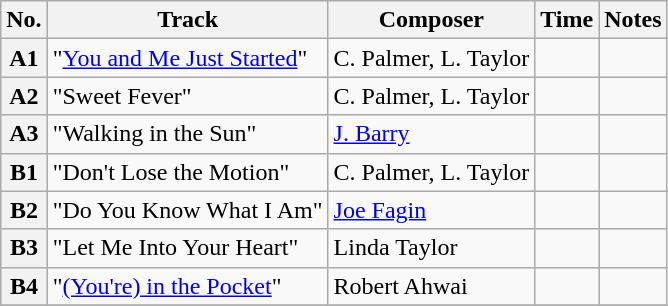<table class="wikitable sortable plainrowheaders">
<tr>
<th scope="col" class="unsortable">No.</th>
<th scope="col">Track</th>
<th scope="col">Composer</th>
<th scope="col">Time</th>
<th scope="col" class="unsortable">Notes</th>
</tr>
<tr>
<th scope="row">A1</th>
<td>"<a href='#'>You and Me Just Started</a>"</td>
<td>C. Palmer, L. Taylor</td>
<td></td>
<td></td>
</tr>
<tr>
<th scope="row">A2</th>
<td>"Sweet Fever"</td>
<td>C. Palmer, L. Taylor</td>
<td></td>
<td></td>
</tr>
<tr>
<th scope="row">A3</th>
<td>"Walking in the Sun"</td>
<td><a href='#'>J. Barry</a></td>
<td></td>
<td></td>
</tr>
<tr>
<th scope="row">B1</th>
<td>"Don't Lose the Motion"</td>
<td>C. Palmer, L. Taylor</td>
<td></td>
<td></td>
</tr>
<tr>
<th scope="row">B2</th>
<td>"Do You Know What I Am"</td>
<td><a href='#'>Joe Fagin</a></td>
<td></td>
<td></td>
</tr>
<tr>
<th scope="row">B3</th>
<td>"Let Me Into Your Heart"</td>
<td>Linda Taylor</td>
<td></td>
<td></td>
</tr>
<tr>
<th scope="row">B4</th>
<td>"<a href='#'>(You're) in the Pocket</a>"</td>
<td>Robert Ahwai</td>
<td></td>
<td></td>
</tr>
<tr>
</tr>
</table>
